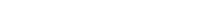<table style="width:22%; text-align:center;">
<tr style="color:white;">
<td style="background:"><strong>4</strong></td>
<td style="background:"><strong>4</strong></td>
</tr>
</table>
